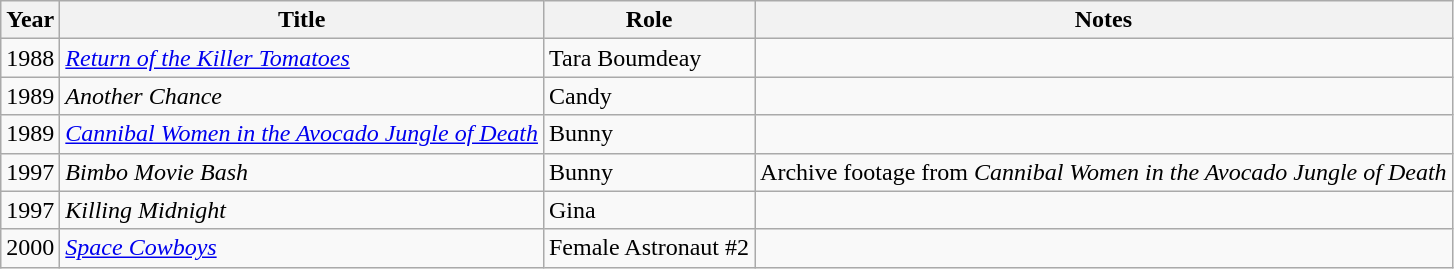<table class="wikitable">
<tr>
<th>Year</th>
<th>Title</th>
<th>Role</th>
<th>Notes</th>
</tr>
<tr>
<td>1988</td>
<td><em><a href='#'>Return of the Killer Tomatoes</a></em></td>
<td>Tara Boumdeay</td>
<td></td>
</tr>
<tr>
<td>1989</td>
<td><em>Another Chance</em></td>
<td>Candy</td>
<td></td>
</tr>
<tr>
<td>1989</td>
<td><em><a href='#'>Cannibal Women in the Avocado Jungle of Death</a></em></td>
<td>Bunny</td>
<td></td>
</tr>
<tr>
<td>1997</td>
<td><em>Bimbo Movie Bash</em></td>
<td>Bunny</td>
<td>Archive footage from <em>Cannibal Women in the Avocado Jungle of Death</em></td>
</tr>
<tr>
<td>1997</td>
<td><em>Killing Midnight</em></td>
<td>Gina</td>
<td></td>
</tr>
<tr>
<td>2000</td>
<td><em><a href='#'>Space Cowboys</a></em></td>
<td>Female Astronaut #2</td>
<td></td>
</tr>
</table>
